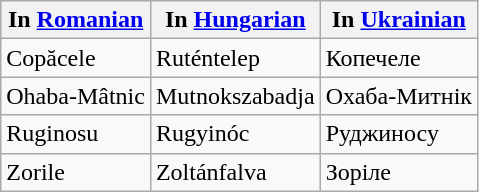<table class="wikitable">
<tr>
<th>In <a href='#'>Romanian</a></th>
<th>In <a href='#'>Hungarian</a></th>
<th>In <a href='#'>Ukrainian</a></th>
</tr>
<tr>
<td>Copăcele</td>
<td>Ruténtelep</td>
<td>Копечеле</td>
</tr>
<tr>
<td>Ohaba-Mâtnic</td>
<td>Mutnokszabadja</td>
<td>Охаба-Митнік</td>
</tr>
<tr>
<td>Ruginosu</td>
<td>Rugyinóc</td>
<td>Руджиносу</td>
</tr>
<tr>
<td>Zorile</td>
<td>Zoltánfalva</td>
<td>Зоріле</td>
</tr>
</table>
